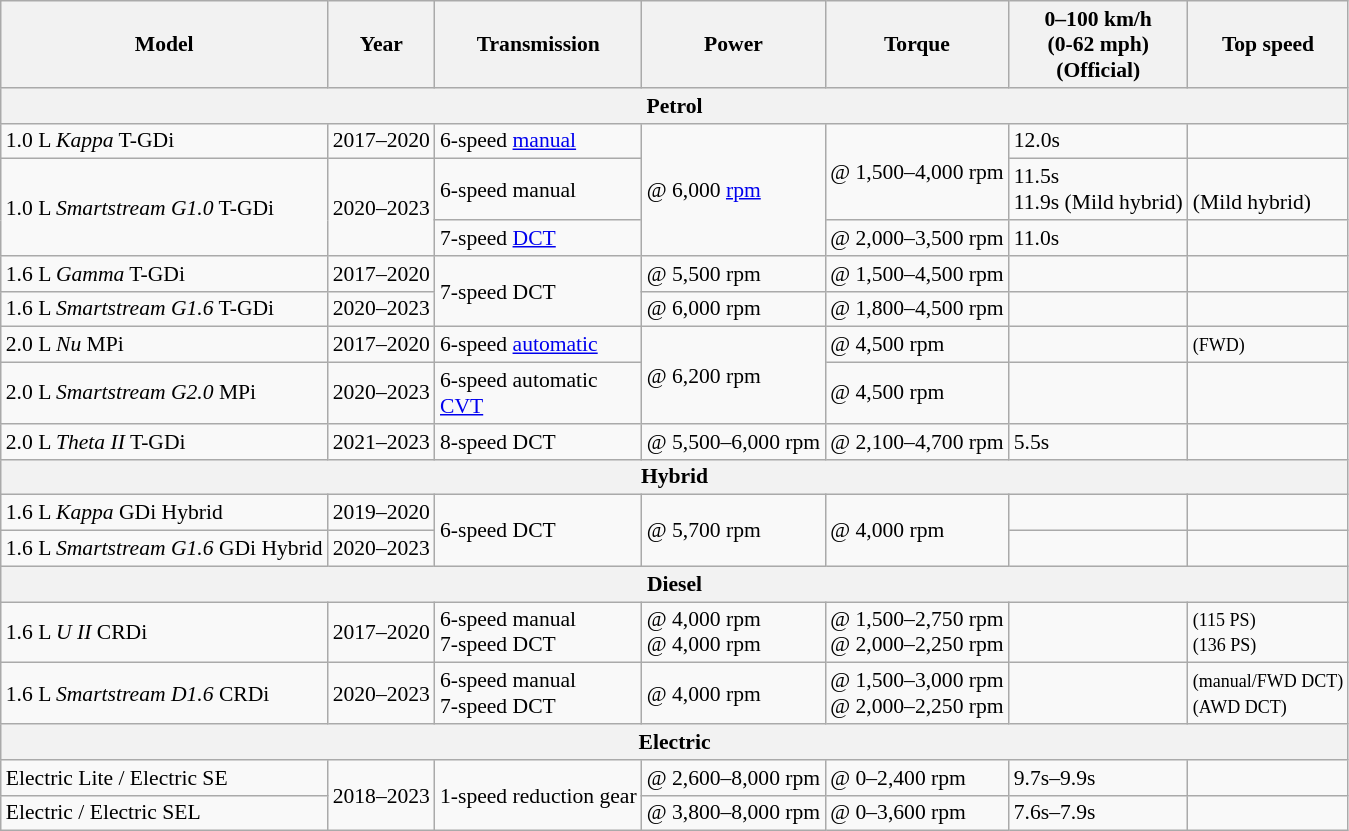<table class="wikitable" style="text-align:left; font-size:90%;">
<tr>
<th>Model</th>
<th>Year</th>
<th>Transmission</th>
<th>Power</th>
<th>Torque</th>
<th>0–100 km/h<br>(0-62 mph)<br>(Official)</th>
<th>Top speed</th>
</tr>
<tr>
<th colspan="7">Petrol</th>
</tr>
<tr>
<td>1.0 L <em>Kappa</em> T-GDi</td>
<td>2017–2020</td>
<td>6-speed <a href='#'>manual</a></td>
<td rowspan="3"> @ 6,000 <a href='#'>rpm</a></td>
<td rowspan="2"> @ 1,500–4,000 rpm</td>
<td>12.0s</td>
<td></td>
</tr>
<tr>
<td rowspan="2">1.0 L <em>Smartstream G1.0</em> T-GDi</td>
<td rowspan="2">2020–2023</td>
<td>6-speed manual</td>
<td>11.5s<br>11.9s (Mild hybrid)</td>
<td><br> (Mild hybrid)</td>
</tr>
<tr>
<td>7-speed <a href='#'>DCT</a></td>
<td> @ 2,000–3,500 rpm</td>
<td>11.0s</td>
<td></td>
</tr>
<tr>
<td>1.6 L <em>Gamma</em> T-GDi</td>
<td>2017–2020</td>
<td rowspan="2">7-speed DCT</td>
<td> @ 5,500 rpm</td>
<td> @ 1,500–4,500 rpm</td>
<td></td>
<td></td>
</tr>
<tr>
<td>1.6 L <em>Smartstream G1.6</em> T-GDi</td>
<td>2020–2023</td>
<td> @ 6,000 rpm</td>
<td> @ 1,800–4,500 rpm</td>
<td></td>
<td></td>
</tr>
<tr>
<td>2.0 L <em>Nu</em> MPi</td>
<td>2017–2020</td>
<td>6-speed <a href='#'>automatic</a></td>
<td rowspan="2"> @ 6,200 rpm</td>
<td> @ 4,500 rpm</td>
<td></td>
<td> <small>(FWD)</small></td>
</tr>
<tr>
<td>2.0 L <em>Smartstream G2.0</em> MPi</td>
<td>2020–2023</td>
<td>6-speed automatic<br><a href='#'>CVT</a></td>
<td> @ 4,500 rpm</td>
<td></td>
<td></td>
</tr>
<tr>
<td>2.0 L <em>Theta II</em> T-GDi</td>
<td>2021–2023</td>
<td>8-speed DCT</td>
<td> @ 5,500–6,000 rpm</td>
<td> @ 2,100–4,700 rpm</td>
<td>5.5s</td>
<td></td>
</tr>
<tr>
<th colspan="7">Hybrid</th>
</tr>
<tr>
<td>1.6 L <em>Kappa</em> GDi Hybrid</td>
<td>2019–2020</td>
<td rowspan="2">6-speed DCT</td>
<td rowspan="2"> @ 5,700 rpm</td>
<td rowspan="2"> @ 4,000 rpm</td>
<td></td>
<td></td>
</tr>
<tr>
<td>1.6 L <em>Smartstream G1.6</em> GDi Hybrid</td>
<td>2020–2023</td>
<td></td>
<td></td>
</tr>
<tr>
<th colspan="7">Diesel</th>
</tr>
<tr>
<td>1.6 L <em>U II</em> CRDi</td>
<td>2017–2020</td>
<td>6-speed manual<br>7-speed DCT</td>
<td> @ 4,000 rpm<br> @ 4,000 rpm</td>
<td> @ 1,500–2,750 rpm<br> @ 2,000–2,250 rpm</td>
<td></td>
<td> <small>(115 PS)</small><br> <small>(136 PS)</small></td>
</tr>
<tr>
<td>1.6 L <em>Smartstream D1.6</em> CRDi</td>
<td>2020–2023</td>
<td>6-speed manual<br>7-speed DCT</td>
<td> @ 4,000 rpm</td>
<td> @ 1,500–3,000 rpm<br> @ 2,000–2,250 rpm</td>
<td></td>
<td> <small>(manual/FWD DCT)</small><br> <small>(AWD DCT)</small></td>
</tr>
<tr>
<th colspan="7">Electric</th>
</tr>
<tr>
<td>Electric Lite / Electric SE</td>
<td rowspan="2">2018–2023</td>
<td rowspan="2">1-speed reduction gear</td>
<td> @ 2,600–8,000 rpm</td>
<td> @ 0–2,400 rpm</td>
<td>9.7s–9.9s</td>
<td></td>
</tr>
<tr>
<td>Electric / Electric SEL</td>
<td> @ 3,800–8,000 rpm</td>
<td> @ 0–3,600 rpm</td>
<td>7.6s–7.9s</td>
<td></td>
</tr>
</table>
